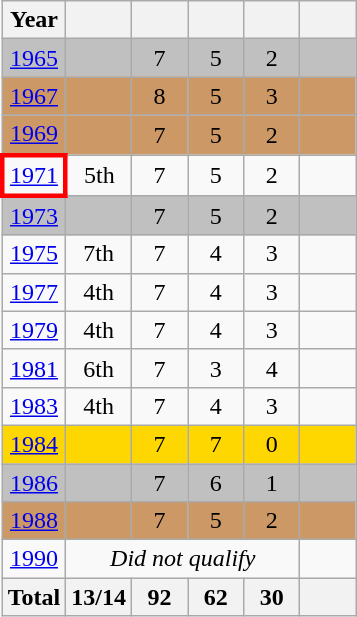<table class="wikitable" style="text-align: center;">
<tr>
<th>Year</th>
<th></th>
<th width=30></th>
<th width=30></th>
<th width=30></th>
<th width=30></th>
</tr>
<tr bgcolor=silver>
<td> <a href='#'>1965</a></td>
<td></td>
<td>7</td>
<td>5</td>
<td>2</td>
<td></td>
</tr>
<tr bgcolor=cc9966>
<td> <a href='#'>1967</a></td>
<td></td>
<td>8</td>
<td>5</td>
<td>3</td>
<td></td>
</tr>
<tr bgcolor=cc9966>
<td> <a href='#'>1969</a></td>
<td></td>
<td>7</td>
<td>5</td>
<td>2</td>
<td></td>
</tr>
<tr>
<td style="border: 3px solid red"> <a href='#'>1971</a></td>
<td>5th</td>
<td>7</td>
<td>5</td>
<td>2</td>
<td></td>
</tr>
<tr bgcolor=silver>
<td> <a href='#'>1973</a></td>
<td></td>
<td>7</td>
<td>5</td>
<td>2</td>
<td></td>
</tr>
<tr>
<td> <a href='#'>1975</a></td>
<td>7th</td>
<td>7</td>
<td>4</td>
<td>3</td>
<td></td>
</tr>
<tr>
<td> <a href='#'>1977</a></td>
<td>4th</td>
<td>7</td>
<td>4</td>
<td>3</td>
<td></td>
</tr>
<tr>
<td> <a href='#'>1979</a></td>
<td>4th</td>
<td>7</td>
<td>4</td>
<td>3</td>
<td></td>
</tr>
<tr>
<td> <a href='#'>1981</a></td>
<td>6th</td>
<td>7</td>
<td>3</td>
<td>4</td>
<td></td>
</tr>
<tr>
<td> <a href='#'>1983</a></td>
<td>4th</td>
<td>7</td>
<td>4</td>
<td>3</td>
<td></td>
</tr>
<tr bgcolor=gold>
<td> <a href='#'>1984</a></td>
<td></td>
<td>7</td>
<td>7</td>
<td>0</td>
<td></td>
</tr>
<tr bgcolor=silver>
<td> <a href='#'>1986</a></td>
<td></td>
<td>7</td>
<td>6</td>
<td>1</td>
<td></td>
</tr>
<tr bgcolor=cc9966>
<td> <a href='#'>1988</a></td>
<td></td>
<td>7</td>
<td>5</td>
<td>2</td>
<td></td>
</tr>
<tr>
<td> <a href='#'>1990</a></td>
<td colspan=4><em>Did not qualify</em></td>
<td></td>
</tr>
<tr>
<th>Total</th>
<th>13/14</th>
<th>92</th>
<th>62</th>
<th>30</th>
<th></th>
</tr>
</table>
